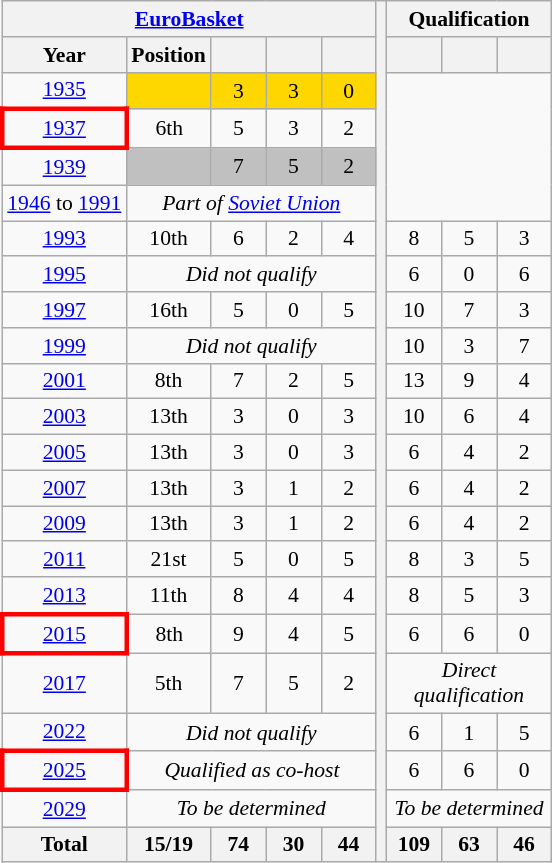<table class="wikitable" style="text-align: center;font-size:90%;">
<tr>
<th colspan=5><a href='#'>EuroBasket</a></th>
<th rowspan=23></th>
<th colspan=3>Qualification</th>
</tr>
<tr>
<th>Year</th>
<th>Position</th>
<th width=30></th>
<th width=30></th>
<th width=30></th>
<th width=30></th>
<th width=30></th>
<th width=30></th>
</tr>
<tr>
<td> <a href='#'>1935</a></td>
<td bgcolor=gold></td>
<td bgcolor=gold>3</td>
<td bgcolor=gold>3</td>
<td bgcolor=gold>0</td>
</tr>
<tr>
<td style="border: 3px solid red"> <a href='#'>1937</a></td>
<td>6th</td>
<td>5</td>
<td>3</td>
<td>2</td>
</tr>
<tr>
<td> <a href='#'>1939</a></td>
<td bgcolor=silver></td>
<td bgcolor=silver>7</td>
<td bgcolor=silver>5</td>
<td bgcolor=silver>2</td>
</tr>
<tr>
<td><a href='#'>1946</a> to <a href='#'>1991</a></td>
<td colspan=4><em>Part of <a href='#'>Soviet Union</a></em></td>
</tr>
<tr>
<td> <a href='#'>1993</a></td>
<td>10th</td>
<td>6</td>
<td>2</td>
<td>4</td>
<td>8</td>
<td>5</td>
<td>3</td>
</tr>
<tr>
<td> <a href='#'>1995</a></td>
<td colspan=4><em>Did not qualify</em></td>
<td>6</td>
<td>0</td>
<td>6</td>
</tr>
<tr>
<td> <a href='#'>1997</a></td>
<td>16th</td>
<td>5</td>
<td>0</td>
<td>5</td>
<td>10</td>
<td>7</td>
<td>3</td>
</tr>
<tr>
<td> <a href='#'>1999</a></td>
<td colspan=4><em>Did not qualify</em></td>
<td>10</td>
<td>3</td>
<td>7</td>
</tr>
<tr>
<td> <a href='#'>2001</a></td>
<td>8th</td>
<td>7</td>
<td>2</td>
<td>5</td>
<td>13</td>
<td>9</td>
<td>4</td>
</tr>
<tr>
<td> <a href='#'>2003</a></td>
<td>13th</td>
<td>3</td>
<td>0</td>
<td>3</td>
<td>10</td>
<td>6</td>
<td>4</td>
</tr>
<tr>
<td> <a href='#'>2005</a></td>
<td>13th</td>
<td>3</td>
<td>0</td>
<td>3</td>
<td>6</td>
<td>4</td>
<td>2</td>
</tr>
<tr>
<td> <a href='#'>2007</a></td>
<td>13th</td>
<td>3</td>
<td>1</td>
<td>2</td>
<td>6</td>
<td>4</td>
<td>2</td>
</tr>
<tr>
<td> <a href='#'>2009</a></td>
<td>13th</td>
<td>3</td>
<td>1</td>
<td>2</td>
<td>6</td>
<td>4</td>
<td>2</td>
</tr>
<tr>
<td> <a href='#'>2011</a></td>
<td>21st</td>
<td>5</td>
<td>0</td>
<td>5</td>
<td>8</td>
<td>3</td>
<td>5</td>
</tr>
<tr>
<td> <a href='#'>2013</a></td>
<td>11th</td>
<td>8</td>
<td>4</td>
<td>4</td>
<td>8</td>
<td>5</td>
<td>3</td>
</tr>
<tr>
<td style="border: 3px solid red"> <a href='#'>2015</a></td>
<td>8th</td>
<td>9</td>
<td>4</td>
<td>5</td>
<td>6</td>
<td>6</td>
<td>0</td>
</tr>
<tr>
<td> <a href='#'>2017</a></td>
<td>5th</td>
<td>7</td>
<td>5</td>
<td>2</td>
<td colspan=3><em>Direct qualification</em></td>
</tr>
<tr>
<td> <a href='#'>2022</a></td>
<td colspan=4><em>Did not qualify</em></td>
<td>6</td>
<td>1</td>
<td>5</td>
</tr>
<tr>
<td style="border: 3px solid red"><a href='#'>2025</a></td>
<td colspan=4><em>Qualified as co-host</em></td>
<td>6</td>
<td>6</td>
<td>0</td>
</tr>
<tr>
<td> <a href='#'>2029</a></td>
<td colspan=4><em>To be determined</em></td>
<td colspan=3><em>To be determined</em></td>
</tr>
<tr>
<th>Total</th>
<th>15/19</th>
<th>74</th>
<th>30</th>
<th>44</th>
<th>109</th>
<th>63</th>
<th>46</th>
</tr>
</table>
